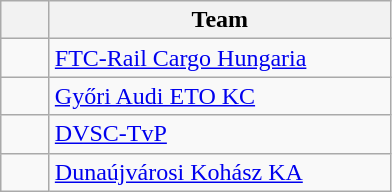<table class="wikitable" style="text-align:center">
<tr>
<th width=25></th>
<th width=220>Team</th>
</tr>
<tr>
<td></td>
<td align=left> <a href='#'>FTC-Rail Cargo Hungaria</a></td>
</tr>
<tr>
<td></td>
<td align=left> <a href='#'>Győri Audi ETO KC</a></td>
</tr>
<tr>
<td></td>
<td align=left> <a href='#'>DVSC-TvP</a></td>
</tr>
<tr>
<td></td>
<td align=left> <a href='#'>Dunaújvárosi Kohász KA</a></td>
</tr>
</table>
